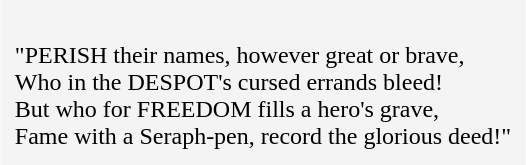<table cellpadding=10 border="0" align=center>
<tr>
<td bgcolor=#f4f4f4><br>"PERISH their names, however great or brave,<br>
Who in the DESPOT's cursed errands bleed!<br>
But who for FREEDOM fills a hero's grave,<br>
Fame with a Seraph-pen, record the glorious deed!"<br></td>
</tr>
</table>
